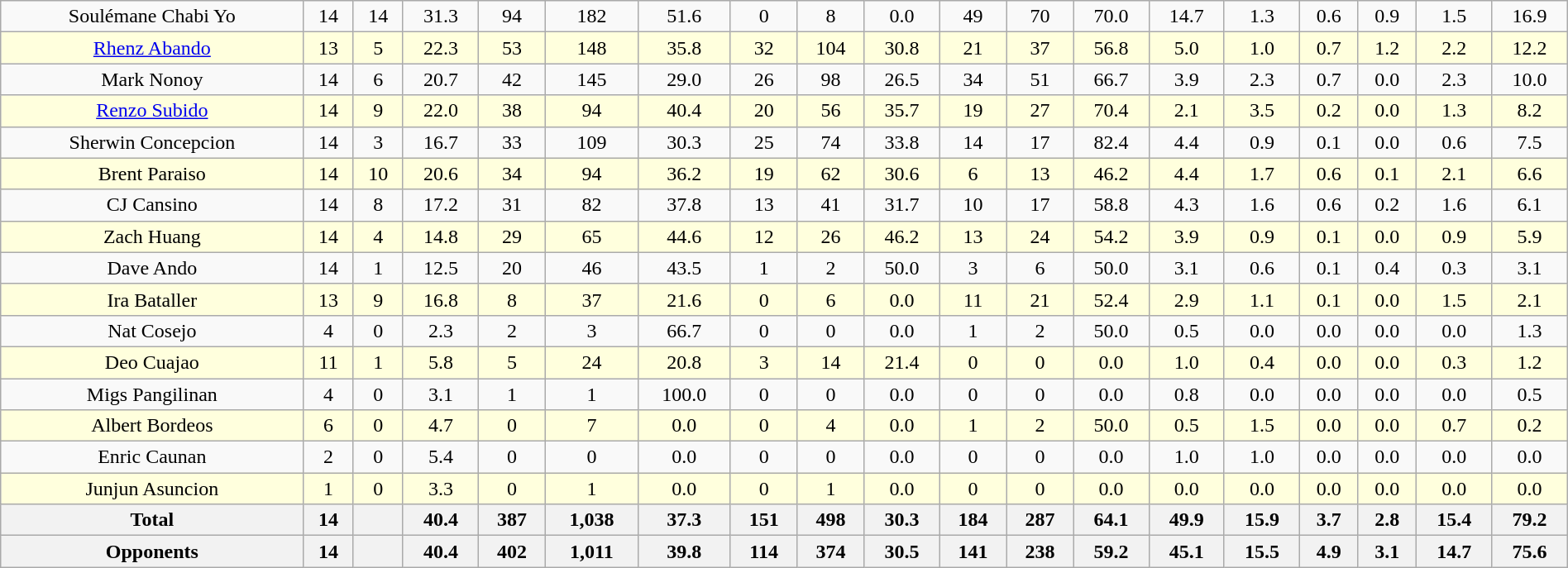<table class=wikitable width=100%>
<tr align=center>
<td>Soulémane Chabi Yo</td>
<td>14</td>
<td>14</td>
<td style=>31.3</td>
<td>94</td>
<td>182</td>
<td>51.6</td>
<td>0</td>
<td>8</td>
<td>0.0</td>
<td>49</td>
<td>70</td>
<td>70.0</td>
<td style=>14.7</td>
<td>1.3</td>
<td>0.6</td>
<td>0.9</td>
<td>1.5</td>
<td style=>16.9</td>
</tr>
<tr bgcolor=#ffffdd align=center>
<td><a href='#'>Rhenz Abando</a></td>
<td>13</td>
<td>5</td>
<td>22.3</td>
<td>53</td>
<td>148</td>
<td>35.8</td>
<td>32</td>
<td>104</td>
<td>30.8</td>
<td>21</td>
<td>37</td>
<td>56.8</td>
<td>5.0</td>
<td>1.0</td>
<td style=>0.7</td>
<td style=>1.2</td>
<td>2.2</td>
<td>12.2</td>
</tr>
<tr align=center>
<td>Mark Nonoy</td>
<td>14</td>
<td>6</td>
<td>20.7</td>
<td>42</td>
<td>145</td>
<td>29.0</td>
<td>26</td>
<td>98</td>
<td>26.5</td>
<td>34</td>
<td>51</td>
<td>66.7</td>
<td>3.9</td>
<td>2.3</td>
<td style=>0.7</td>
<td>0.0</td>
<td>2.3</td>
<td>10.0</td>
</tr>
<tr bgcolor=#ffffdd align=center>
<td><a href='#'>Renzo Subido</a></td>
<td>14</td>
<td>9</td>
<td>22.0</td>
<td>38</td>
<td>94</td>
<td>40.4</td>
<td>20</td>
<td>56</td>
<td>35.7</td>
<td>19</td>
<td>27</td>
<td>70.4</td>
<td>2.1</td>
<td style=>3.5</td>
<td>0.2</td>
<td>0.0</td>
<td>1.3</td>
<td>8.2</td>
</tr>
<tr align=center>
<td>Sherwin Concepcion</td>
<td>14</td>
<td>3</td>
<td>16.7</td>
<td>33</td>
<td>109</td>
<td>30.3</td>
<td>25</td>
<td>74</td>
<td>33.8</td>
<td>14</td>
<td>17</td>
<td style=>82.4</td>
<td>4.4</td>
<td>0.9</td>
<td>0.1</td>
<td>0.0</td>
<td>0.6</td>
<td>7.5</td>
</tr>
<tr bgcolor=#ffffdd align=center>
<td>Brent Paraiso</td>
<td>14</td>
<td>10</td>
<td>20.6</td>
<td>34</td>
<td>94</td>
<td>36.2</td>
<td>19</td>
<td>62</td>
<td>30.6</td>
<td>6</td>
<td>13</td>
<td>46.2</td>
<td>4.4</td>
<td>1.7</td>
<td>0.6</td>
<td>0.1</td>
<td>2.1</td>
<td>6.6</td>
</tr>
<tr align=center>
<td>CJ Cansino</td>
<td>14</td>
<td>8</td>
<td>17.2</td>
<td>31</td>
<td>82</td>
<td>37.8</td>
<td>13</td>
<td>41</td>
<td>31.7</td>
<td>10</td>
<td>17</td>
<td>58.8</td>
<td>4.3</td>
<td>1.6</td>
<td>0.6</td>
<td>0.2</td>
<td>1.6</td>
<td>6.1</td>
</tr>
<tr bgcolor=#ffffdd align=center>
<td>Zach Huang</td>
<td>14</td>
<td>4</td>
<td>14.8</td>
<td>29</td>
<td>65</td>
<td>44.6</td>
<td>12</td>
<td>26</td>
<td>46.2</td>
<td>13</td>
<td>24</td>
<td>54.2</td>
<td>3.9</td>
<td>0.9</td>
<td>0.1</td>
<td>0.0</td>
<td>0.9</td>
<td>5.9</td>
</tr>
<tr align=center>
<td>Dave Ando</td>
<td>14</td>
<td>1</td>
<td>12.5</td>
<td>20</td>
<td>46</td>
<td>43.5</td>
<td>1</td>
<td>2</td>
<td style=>50.0</td>
<td>3</td>
<td>6</td>
<td>50.0</td>
<td>3.1</td>
<td>0.6</td>
<td>0.1</td>
<td>0.4</td>
<td>0.3</td>
<td>3.1</td>
</tr>
<tr bgcolor=#ffffdd align=center>
<td>Ira Bataller</td>
<td>13</td>
<td>9</td>
<td>16.8</td>
<td>8</td>
<td>37</td>
<td>21.6</td>
<td>0</td>
<td>6</td>
<td>0.0</td>
<td>11</td>
<td>21</td>
<td>52.4</td>
<td>2.9</td>
<td>1.1</td>
<td>0.1</td>
<td>0.0</td>
<td>1.5</td>
<td>2.1</td>
</tr>
<tr align=center>
<td>Nat Cosejo</td>
<td>4</td>
<td>0</td>
<td>2.3</td>
<td>2</td>
<td>3</td>
<td>66.7</td>
<td>0</td>
<td>0</td>
<td>0.0</td>
<td>1</td>
<td>2</td>
<td>50.0</td>
<td>0.5</td>
<td>0.0</td>
<td>0.0</td>
<td>0.0</td>
<td>0.0</td>
<td>1.3</td>
</tr>
<tr bgcolor=#ffffdd align=center>
<td>Deo Cuajao</td>
<td>11</td>
<td>1</td>
<td>5.8</td>
<td>5</td>
<td>24</td>
<td>20.8</td>
<td>3</td>
<td>14</td>
<td>21.4</td>
<td>0</td>
<td>0</td>
<td>0.0</td>
<td>1.0</td>
<td>0.4</td>
<td>0.0</td>
<td>0.0</td>
<td>0.3</td>
<td>1.2</td>
</tr>
<tr align=center>
<td>Migs Pangilinan</td>
<td>4</td>
<td>0</td>
<td>3.1</td>
<td>1</td>
<td>1</td>
<td style=>100.0</td>
<td>0</td>
<td>0</td>
<td>0.0</td>
<td>0</td>
<td>0</td>
<td>0.0</td>
<td>0.8</td>
<td>0.0</td>
<td>0.0</td>
<td>0.0</td>
<td>0.0</td>
<td>0.5</td>
</tr>
<tr bgcolor=#ffffdd align=center>
<td>Albert Bordeos</td>
<td>6</td>
<td>0</td>
<td>4.7</td>
<td>0</td>
<td>7</td>
<td>0.0</td>
<td>0</td>
<td>4</td>
<td>0.0</td>
<td>1</td>
<td>2</td>
<td>50.0</td>
<td>0.5</td>
<td>1.5</td>
<td>0.0</td>
<td>0.0</td>
<td>0.7</td>
<td>0.2</td>
</tr>
<tr align=center>
<td>Enric Caunan</td>
<td>2</td>
<td>0</td>
<td>5.4</td>
<td>0</td>
<td>0</td>
<td>0.0</td>
<td>0</td>
<td>0</td>
<td>0.0</td>
<td>0</td>
<td>0</td>
<td>0.0</td>
<td>1.0</td>
<td>1.0</td>
<td>0.0</td>
<td>0.0</td>
<td>0.0</td>
<td>0.0</td>
</tr>
<tr bgcolor=#ffffdd align=center>
<td>Junjun Asuncion</td>
<td>1</td>
<td>0</td>
<td>3.3</td>
<td>0</td>
<td>1</td>
<td>0.0</td>
<td>0</td>
<td>1</td>
<td>0.0</td>
<td>0</td>
<td>0</td>
<td>0.0</td>
<td>0.0</td>
<td>0.0</td>
<td>0.0</td>
<td>0.0</td>
<td>0.0</td>
<td>0.0</td>
</tr>
<tr class=sortbottom>
<th>Total</th>
<th>14</th>
<th></th>
<th>40.4</th>
<th>387</th>
<th>1,038</th>
<th>37.3</th>
<th>151</th>
<th>498</th>
<th>30.3</th>
<th>184</th>
<th>287</th>
<th>64.1</th>
<th>49.9</th>
<th>15.9</th>
<th>3.7</th>
<th>2.8</th>
<th>15.4</th>
<th>79.2</th>
</tr>
<tr class=sortbottom>
<th>Opponents</th>
<th>14</th>
<th></th>
<th>40.4</th>
<th>402</th>
<th>1,011</th>
<th>39.8</th>
<th>114</th>
<th>374</th>
<th>30.5</th>
<th>141</th>
<th>238</th>
<th>59.2</th>
<th>45.1</th>
<th>15.5</th>
<th>4.9</th>
<th>3.1</th>
<th>14.7</th>
<th>75.6</th>
</tr>
</table>
